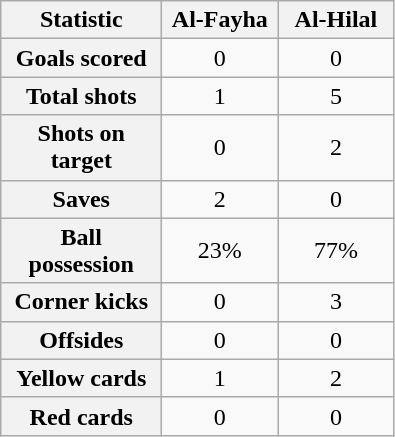<table class="wikitable plainrowheaders" style="text-align:center">
<tr>
<th scope=col width=100>Statistic</th>
<th scope=col width=70>Al-Fayha</th>
<th scope=col width=70>Al-Hilal</th>
</tr>
<tr>
<th scope=row>Goals scored</th>
<td>0</td>
<td>0</td>
</tr>
<tr>
<th scope=row>Total shots</th>
<td>1</td>
<td>5</td>
</tr>
<tr>
<th scope=row>Shots on target</th>
<td>0</td>
<td>2</td>
</tr>
<tr>
<th scope=row>Saves</th>
<td>2</td>
<td>0</td>
</tr>
<tr>
<th scope=row>Ball possession</th>
<td>23%</td>
<td>77%</td>
</tr>
<tr>
<th scope=row>Corner kicks</th>
<td>0</td>
<td>3</td>
</tr>
<tr>
<th scope=row>Offsides</th>
<td>0</td>
<td>0</td>
</tr>
<tr>
<th scope=row>Yellow cards</th>
<td>1</td>
<td>2</td>
</tr>
<tr>
<th scope=row>Red cards</th>
<td>0</td>
<td>0</td>
</tr>
</table>
